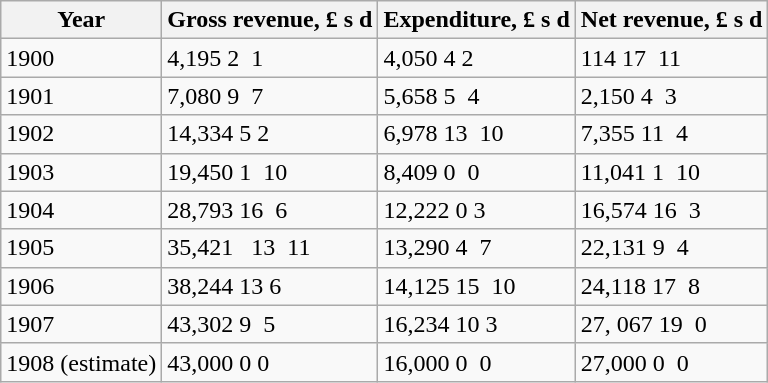<table class="wikitable">
<tr>
<th>Year</th>
<th>Gross revenue, £ s d</th>
<th>Expenditure, £ s d</th>
<th>Net revenue, £ s d</th>
</tr>
<tr>
<td>1900</td>
<td>4,195   2  1</td>
<td>4,050   4 2</td>
<td>114   17  11</td>
</tr>
<tr>
<td>1901</td>
<td>7,080   9  7</td>
<td>5,658   5  4</td>
<td>2,150   4  3</td>
</tr>
<tr>
<td>1902</td>
<td>14,334 5   2</td>
<td>6,978   13  10</td>
<td>7,355   11  4</td>
</tr>
<tr>
<td>1903</td>
<td>19,450   1  10</td>
<td>8,409   0  0</td>
<td>11,041   1  10</td>
</tr>
<tr>
<td>1904</td>
<td>28,793   16  6</td>
<td>12,222 0   3</td>
<td>16,574   16  3</td>
</tr>
<tr>
<td>1905</td>
<td>35,421    13  11</td>
<td>13,290   4  7</td>
<td>22,131   9  4</td>
</tr>
<tr>
<td>1906</td>
<td>38,244 13   6</td>
<td>14,125   15  10</td>
<td>24,118   17  8</td>
</tr>
<tr>
<td>1907</td>
<td>43,302   9  5</td>
<td>16,234 10   3</td>
<td>27, 067   19  0</td>
</tr>
<tr>
<td>1908 (estimate)</td>
<td>43,000 0   0</td>
<td>16,000   0  0</td>
<td>27,000   0  0</td>
</tr>
</table>
